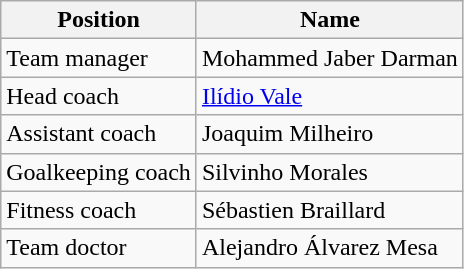<table class="wikitable">
<tr>
<th>Position</th>
<th>Name</th>
</tr>
<tr>
<td>Team manager</td>
<td> Mohammed Jaber Darman</td>
</tr>
<tr>
<td>Head coach</td>
<td> <a href='#'>Ilídio Vale</a></td>
</tr>
<tr>
<td>Assistant coach</td>
<td> Joaquim Milheiro</td>
</tr>
<tr>
<td>Goalkeeping coach</td>
<td> Silvinho Morales</td>
</tr>
<tr>
<td>Fitness coach</td>
<td> Sébastien Braillard</td>
</tr>
<tr>
<td>Team doctor</td>
<td> Alejandro Álvarez Mesa</td>
</tr>
</table>
